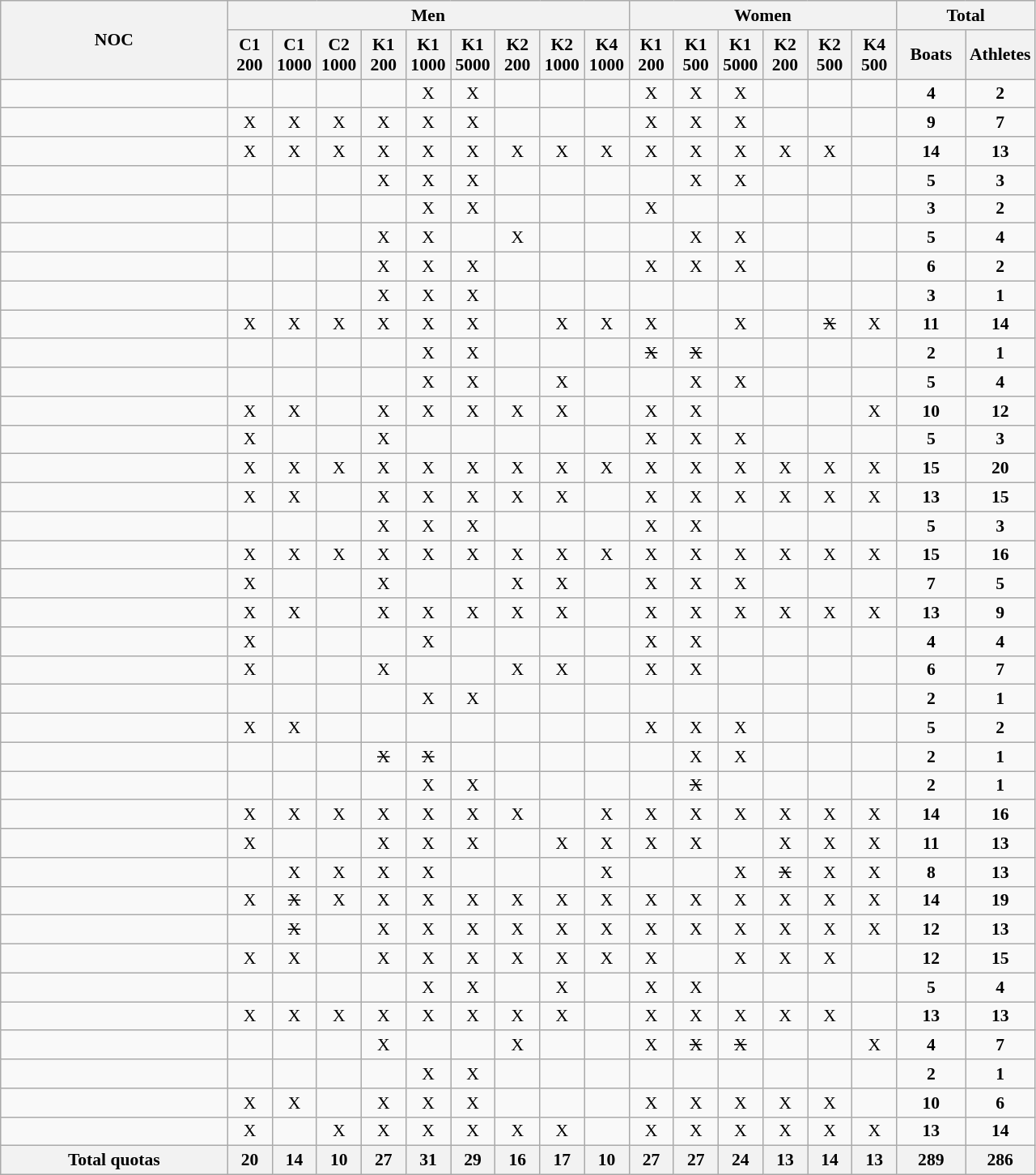<table class="wikitable sortable" style="text-align:center; font-size:90%">
<tr>
<th rowspan="2" width=180 align="left">NOC</th>
<th colspan="9">Men</th>
<th colspan=6>Women</th>
<th ! width=55 colspan=2>Total</th>
</tr>
<tr>
<th width=30>C1<br>200</th>
<th width=30>C1<br>1000</th>
<th width=30>C2<br>1000</th>
<th width=30>K1<br>200</th>
<th width=30>K1<br>1000</th>
<th width=30>K1<br>5000</th>
<th width=30>K2<br>200</th>
<th width=30>K2<br>1000</th>
<th width=30>K4<br>1000</th>
<th width=30>K1<br>200</th>
<th width=30>K1<br>500</th>
<th width=30>K1<br>5000</th>
<th width=30>K2<br>200</th>
<th width=30>K2<br>500</th>
<th width=30>K4<br>500</th>
<th width=50>Boats</th>
<th width=50>Athletes</th>
</tr>
<tr>
<td align=left></td>
<td></td>
<td></td>
<td></td>
<td></td>
<td>X</td>
<td>X</td>
<td></td>
<td></td>
<td></td>
<td>X</td>
<td>X</td>
<td>X</td>
<td></td>
<td></td>
<td></td>
<td><strong>4</strong></td>
<td><strong>2</strong></td>
</tr>
<tr>
<td align=left></td>
<td>X</td>
<td>X</td>
<td>X</td>
<td>X</td>
<td>X</td>
<td>X</td>
<td></td>
<td></td>
<td></td>
<td>X</td>
<td>X</td>
<td>X</td>
<td></td>
<td></td>
<td></td>
<td><strong>9</strong></td>
<td><strong>7</strong></td>
</tr>
<tr>
<td align=left></td>
<td>X</td>
<td>X</td>
<td>X</td>
<td>X</td>
<td>X</td>
<td>X</td>
<td>X</td>
<td>X</td>
<td>X</td>
<td>X</td>
<td>X</td>
<td>X</td>
<td>X</td>
<td>X</td>
<td></td>
<td><strong>14</strong></td>
<td><strong>13</strong></td>
</tr>
<tr>
<td align=left></td>
<td></td>
<td></td>
<td></td>
<td>X</td>
<td>X</td>
<td>X</td>
<td></td>
<td></td>
<td></td>
<td></td>
<td>X</td>
<td>X</td>
<td></td>
<td></td>
<td></td>
<td><strong>5</strong></td>
<td><strong>3</strong></td>
</tr>
<tr>
<td align=left></td>
<td></td>
<td></td>
<td></td>
<td></td>
<td>X</td>
<td>X</td>
<td></td>
<td></td>
<td></td>
<td>X</td>
<td></td>
<td></td>
<td></td>
<td></td>
<td></td>
<td><strong>3</strong></td>
<td><strong>2</strong></td>
</tr>
<tr>
<td align=left></td>
<td></td>
<td></td>
<td></td>
<td>X</td>
<td>X</td>
<td></td>
<td>X</td>
<td></td>
<td></td>
<td></td>
<td>X</td>
<td>X</td>
<td></td>
<td></td>
<td></td>
<td><strong>5</strong></td>
<td><strong>4</strong></td>
</tr>
<tr>
<td align=left></td>
<td></td>
<td></td>
<td></td>
<td>X</td>
<td>X</td>
<td>X</td>
<td></td>
<td></td>
<td></td>
<td>X</td>
<td>X</td>
<td>X</td>
<td></td>
<td></td>
<td></td>
<td><strong>6</strong></td>
<td><strong>2</strong></td>
</tr>
<tr>
<td align=left></td>
<td></td>
<td></td>
<td></td>
<td>X</td>
<td>X</td>
<td>X</td>
<td></td>
<td></td>
<td></td>
<td></td>
<td></td>
<td></td>
<td></td>
<td></td>
<td></td>
<td><strong>3</strong></td>
<td><strong>1</strong></td>
</tr>
<tr>
<td align=left></td>
<td>X</td>
<td>X</td>
<td>X</td>
<td>X</td>
<td>X</td>
<td>X</td>
<td></td>
<td>X</td>
<td>X</td>
<td>X</td>
<td></td>
<td>X</td>
<td></td>
<td><s>X</s></td>
<td>X</td>
<td><strong>11</strong></td>
<td><strong>14</strong></td>
</tr>
<tr>
<td align=left></td>
<td></td>
<td></td>
<td></td>
<td></td>
<td>X</td>
<td>X</td>
<td></td>
<td></td>
<td></td>
<td><s>X</s></td>
<td><s>X</s></td>
<td></td>
<td></td>
<td></td>
<td></td>
<td><strong>2</strong></td>
<td><strong>1</strong></td>
</tr>
<tr>
<td align=left></td>
<td></td>
<td></td>
<td></td>
<td></td>
<td>X</td>
<td>X</td>
<td></td>
<td>X</td>
<td></td>
<td></td>
<td>X</td>
<td>X</td>
<td></td>
<td></td>
<td></td>
<td><strong>5</strong></td>
<td><strong>4</strong></td>
</tr>
<tr>
<td align=left></td>
<td>X</td>
<td>X</td>
<td></td>
<td>X</td>
<td>X</td>
<td>X</td>
<td>X</td>
<td>X</td>
<td></td>
<td>X</td>
<td>X</td>
<td></td>
<td></td>
<td></td>
<td>X</td>
<td><strong>10</strong></td>
<td><strong>12</strong></td>
</tr>
<tr>
<td align=left></td>
<td>X</td>
<td></td>
<td></td>
<td>X</td>
<td></td>
<td></td>
<td></td>
<td></td>
<td></td>
<td>X</td>
<td>X</td>
<td>X</td>
<td></td>
<td></td>
<td></td>
<td><strong>5</strong></td>
<td><strong>3</strong></td>
</tr>
<tr>
<td align=left></td>
<td>X</td>
<td>X</td>
<td>X</td>
<td>X</td>
<td>X</td>
<td>X</td>
<td>X</td>
<td>X</td>
<td>X</td>
<td>X</td>
<td>X</td>
<td>X</td>
<td>X</td>
<td>X</td>
<td>X</td>
<td><strong>15</strong></td>
<td><strong>20</strong></td>
</tr>
<tr>
<td align=left></td>
<td>X</td>
<td>X</td>
<td></td>
<td>X</td>
<td>X</td>
<td>X</td>
<td>X</td>
<td>X</td>
<td></td>
<td>X</td>
<td>X</td>
<td>X</td>
<td>X</td>
<td>X</td>
<td>X</td>
<td><strong>13</strong></td>
<td><strong>15</strong></td>
</tr>
<tr>
<td align=left></td>
<td></td>
<td></td>
<td></td>
<td>X</td>
<td>X</td>
<td>X</td>
<td></td>
<td></td>
<td></td>
<td>X</td>
<td>X</td>
<td></td>
<td></td>
<td></td>
<td></td>
<td><strong>5</strong></td>
<td><strong>3</strong></td>
</tr>
<tr>
<td align=left></td>
<td>X</td>
<td>X</td>
<td>X</td>
<td>X</td>
<td>X</td>
<td>X</td>
<td>X</td>
<td>X</td>
<td>X</td>
<td>X</td>
<td>X</td>
<td>X</td>
<td>X</td>
<td>X</td>
<td>X</td>
<td><strong>15</strong></td>
<td><strong>16</strong></td>
</tr>
<tr>
<td align=left></td>
<td>X</td>
<td></td>
<td></td>
<td>X</td>
<td></td>
<td></td>
<td>X</td>
<td>X</td>
<td></td>
<td>X</td>
<td>X</td>
<td>X</td>
<td></td>
<td></td>
<td></td>
<td><strong>7</strong></td>
<td><strong>5</strong></td>
</tr>
<tr>
<td align=left></td>
<td>X</td>
<td>X</td>
<td></td>
<td>X</td>
<td>X</td>
<td>X</td>
<td>X</td>
<td>X</td>
<td></td>
<td>X</td>
<td>X</td>
<td>X</td>
<td>X</td>
<td>X</td>
<td>X</td>
<td><strong>13</strong></td>
<td><strong>9</strong></td>
</tr>
<tr>
<td align=left></td>
<td>X</td>
<td></td>
<td></td>
<td></td>
<td>X</td>
<td></td>
<td></td>
<td></td>
<td></td>
<td>X</td>
<td>X</td>
<td></td>
<td></td>
<td></td>
<td></td>
<td><strong>4</strong></td>
<td><strong>4</strong></td>
</tr>
<tr>
<td align=left></td>
<td>X</td>
<td></td>
<td></td>
<td>X</td>
<td></td>
<td></td>
<td>X</td>
<td>X</td>
<td></td>
<td>X</td>
<td>X</td>
<td></td>
<td></td>
<td></td>
<td></td>
<td><strong>6</strong></td>
<td><strong>7</strong></td>
</tr>
<tr>
<td align=left></td>
<td></td>
<td></td>
<td></td>
<td></td>
<td>X</td>
<td>X</td>
<td></td>
<td></td>
<td></td>
<td></td>
<td></td>
<td></td>
<td></td>
<td></td>
<td></td>
<td><strong>2</strong></td>
<td><strong>1</strong></td>
</tr>
<tr>
<td align=left></td>
<td>X</td>
<td>X</td>
<td></td>
<td></td>
<td></td>
<td></td>
<td></td>
<td></td>
<td></td>
<td>X</td>
<td>X</td>
<td>X</td>
<td></td>
<td></td>
<td></td>
<td><strong>5</strong></td>
<td><strong>2</strong></td>
</tr>
<tr>
<td align=left></td>
<td></td>
<td></td>
<td></td>
<td><s>X</s></td>
<td><s>X</s></td>
<td></td>
<td></td>
<td></td>
<td></td>
<td></td>
<td>X</td>
<td>X</td>
<td></td>
<td></td>
<td></td>
<td><strong>2</strong></td>
<td><strong>1</strong></td>
</tr>
<tr>
<td align=left></td>
<td></td>
<td></td>
<td></td>
<td></td>
<td>X</td>
<td>X</td>
<td></td>
<td></td>
<td></td>
<td></td>
<td><s>X</s></td>
<td></td>
<td></td>
<td></td>
<td></td>
<td><strong>2</strong></td>
<td><strong>1</strong></td>
</tr>
<tr>
<td align=left></td>
<td>X</td>
<td>X</td>
<td>X</td>
<td>X</td>
<td>X</td>
<td>X</td>
<td>X</td>
<td></td>
<td>X</td>
<td>X</td>
<td>X</td>
<td>X</td>
<td>X</td>
<td>X</td>
<td>X</td>
<td><strong>14</strong></td>
<td><strong>16</strong></td>
</tr>
<tr>
<td align=left></td>
<td>X</td>
<td></td>
<td></td>
<td>X</td>
<td>X</td>
<td>X</td>
<td></td>
<td>X</td>
<td>X</td>
<td>X</td>
<td>X</td>
<td></td>
<td>X</td>
<td>X</td>
<td>X</td>
<td><strong>11</strong></td>
<td><strong>13</strong></td>
</tr>
<tr>
<td align=left></td>
<td></td>
<td>X</td>
<td>X</td>
<td>X</td>
<td>X</td>
<td></td>
<td></td>
<td></td>
<td>X</td>
<td></td>
<td></td>
<td>X</td>
<td><s>X</s></td>
<td>X</td>
<td>X</td>
<td><strong>8</strong></td>
<td><strong>13</strong></td>
</tr>
<tr>
<td align=left></td>
<td>X</td>
<td><s>X</s></td>
<td>X</td>
<td>X</td>
<td>X</td>
<td>X</td>
<td>X</td>
<td>X</td>
<td>X</td>
<td>X</td>
<td>X</td>
<td>X</td>
<td>X</td>
<td>X</td>
<td>X</td>
<td><strong>14</strong></td>
<td><strong>19</strong></td>
</tr>
<tr>
<td align=left></td>
<td></td>
<td><s>X</s></td>
<td></td>
<td>X</td>
<td>X</td>
<td>X</td>
<td>X</td>
<td>X</td>
<td>X</td>
<td>X</td>
<td>X</td>
<td>X</td>
<td>X</td>
<td>X</td>
<td>X</td>
<td><strong>12</strong></td>
<td><strong>13</strong></td>
</tr>
<tr>
<td align=left></td>
<td>X</td>
<td>X</td>
<td></td>
<td>X</td>
<td>X</td>
<td>X</td>
<td>X</td>
<td>X</td>
<td>X</td>
<td>X</td>
<td></td>
<td>X</td>
<td>X</td>
<td>X</td>
<td></td>
<td><strong>12</strong></td>
<td><strong>15</strong></td>
</tr>
<tr>
<td align=left></td>
<td></td>
<td></td>
<td></td>
<td></td>
<td>X</td>
<td>X</td>
<td></td>
<td>X</td>
<td></td>
<td>X</td>
<td>X</td>
<td></td>
<td></td>
<td></td>
<td></td>
<td><strong>5</strong></td>
<td><strong>4</strong></td>
</tr>
<tr>
<td align=left></td>
<td>X</td>
<td>X</td>
<td>X</td>
<td>X</td>
<td>X</td>
<td>X</td>
<td>X</td>
<td>X</td>
<td></td>
<td>X</td>
<td>X</td>
<td>X</td>
<td>X</td>
<td>X</td>
<td></td>
<td><strong>13</strong></td>
<td><strong>13</strong></td>
</tr>
<tr>
<td align=left></td>
<td></td>
<td></td>
<td></td>
<td>X</td>
<td></td>
<td></td>
<td>X</td>
<td></td>
<td></td>
<td>X</td>
<td><s>X</s></td>
<td><s>X</s></td>
<td></td>
<td></td>
<td>X</td>
<td><strong>4</strong></td>
<td><strong>7</strong></td>
</tr>
<tr>
<td align=left></td>
<td></td>
<td></td>
<td></td>
<td></td>
<td>X</td>
<td>X</td>
<td></td>
<td></td>
<td></td>
<td></td>
<td></td>
<td></td>
<td></td>
<td></td>
<td></td>
<td><strong>2</strong></td>
<td><strong>1</strong></td>
</tr>
<tr>
<td align=left></td>
<td>X</td>
<td>X</td>
<td></td>
<td>X</td>
<td>X</td>
<td>X</td>
<td></td>
<td></td>
<td></td>
<td>X</td>
<td>X</td>
<td>X</td>
<td>X</td>
<td>X</td>
<td></td>
<td><strong>10</strong></td>
<td><strong>6</strong></td>
</tr>
<tr>
<td align=left></td>
<td>X</td>
<td></td>
<td>X</td>
<td>X</td>
<td>X</td>
<td>X</td>
<td>X</td>
<td>X</td>
<td></td>
<td>X</td>
<td>X</td>
<td>X</td>
<td>X</td>
<td>X</td>
<td>X</td>
<td><strong>13</strong></td>
<td><strong>14</strong></td>
</tr>
<tr>
<th rowspan="2" width=180 align="left">Total quotas</th>
<th>20</th>
<th>14</th>
<th>10</th>
<th>27</th>
<th>31</th>
<th>29</th>
<th>16</th>
<th>17</th>
<th>10</th>
<th>27</th>
<th>27</th>
<th>24</th>
<th>13</th>
<th>14</th>
<th>13</th>
<th>289</th>
<th>286</th>
</tr>
</table>
